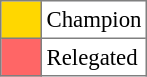<table bgcolor="#f7f8ff" cellpadding="3" cellspacing="0" border="1" style="font-size: 95%; border: gray solid 1px; border-collapse: collapse;text-align:center;">
<tr>
<td style="background: #FFD700;" width="20"></td>
<td bgcolor="#ffffff" align="left">Champion</td>
</tr>
<tr>
<td style="background: #FF6666" width="20"></td>
<td bgcolor="#ffffff" align="left">Relegated</td>
</tr>
</table>
